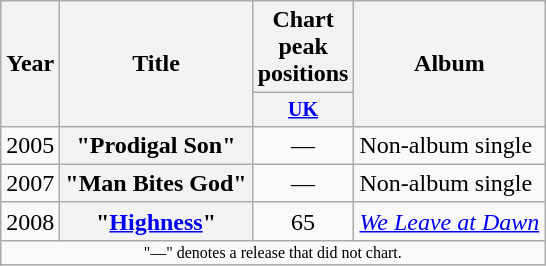<table class="wikitable plainrowheaders">
<tr>
<th rowspan=2 scope=col>Year</th>
<th rowspan=2 scope=col>Title</th>
<th scope=col>Chart peak positions</th>
<th rowspan=2 scope=col>Album</th>
</tr>
<tr style="font-size:smaller;">
<th width="25"><a href='#'>UK</a><br></th>
</tr>
<tr>
<td>2005</td>
<th scope=row>"Prodigal Son"</th>
<td style="text-align:center;">—</td>
<td>Non-album single</td>
</tr>
<tr>
<td>2007</td>
<th scope=row>"Man Bites God"</th>
<td style="text-align:center;">—</td>
<td>Non-album single</td>
</tr>
<tr>
<td>2008</td>
<th scope=row>"<a href='#'>Highness</a>"</th>
<td style="text-align:center;">65</td>
<td><em><a href='#'>We Leave at Dawn</a></em></td>
</tr>
<tr>
<td colspan="4" style="text-align:center; font-size:8pt;">"—" denotes a release that did not chart.</td>
</tr>
</table>
